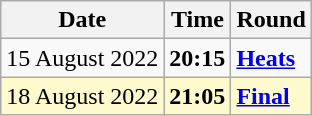<table class="wikitable">
<tr>
<th>Date</th>
<th>Time</th>
<th>Round</th>
</tr>
<tr>
<td>15 August 2022</td>
<td><strong>20:15</strong></td>
<td><strong><a href='#'>Heats</a></strong></td>
</tr>
<tr style=background:lemonchiffon>
<td>18 August 2022</td>
<td><strong>21:05</strong></td>
<td><strong><a href='#'>Final</a></strong></td>
</tr>
</table>
